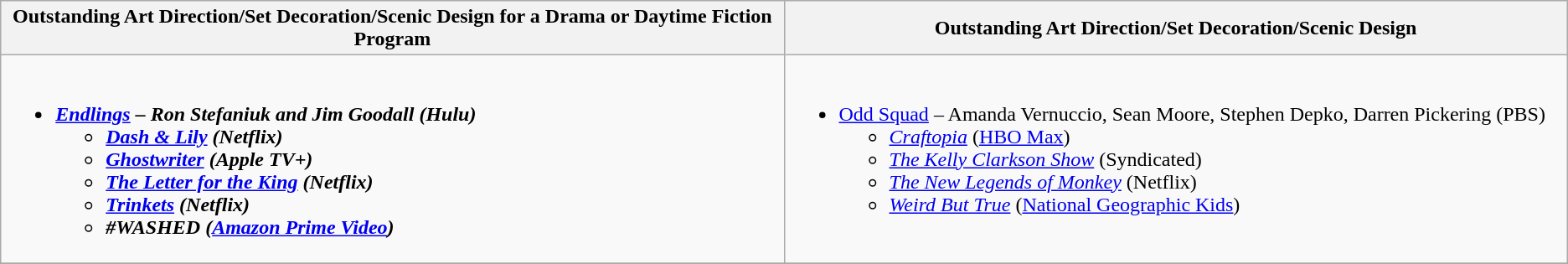<table class=wikitable>
<tr>
<th style="width:50%">Outstanding Art Direction/Set Decoration/Scenic Design for a Drama or Daytime Fiction Program</th>
<th style="width:50%">Outstanding Art Direction/Set Decoration/Scenic Design</th>
</tr>
<tr>
<td valign="top"><br><ul><li><strong><em><a href='#'>Endlings</a><em> – Ron Stefaniuk and Jim Goodall (Hulu)<strong><ul><li></em><a href='#'>Dash & Lily</a><em> (Netflix)</li><li></em><a href='#'>Ghostwriter</a><em>  (Apple TV+)</li><li></em><a href='#'>The Letter for the King</a><em> (Netflix)</li><li></em><a href='#'>Trinkets</a><em> (Netflix)</li><li></em>#WASHED<em> (<a href='#'>Amazon Prime Video</a>)</li></ul></li></ul></td>
<td valign="top"><br><ul><li></em></strong><a href='#'>Odd Squad</a></em> – Amanda Vernuccio, Sean Moore, Stephen Depko, Darren Pickering (PBS)</strong><ul><li><em><a href='#'>Craftopia</a></em> (<a href='#'>HBO Max</a>)</li><li><em><a href='#'>The Kelly Clarkson Show</a></em> (Syndicated)</li><li><em><a href='#'>The New Legends of Monkey</a></em> (Netflix)</li><li><em><a href='#'>Weird But True</a></em> (<a href='#'>National Geographic Kids</a>)</li></ul></li></ul></td>
</tr>
<tr>
</tr>
</table>
